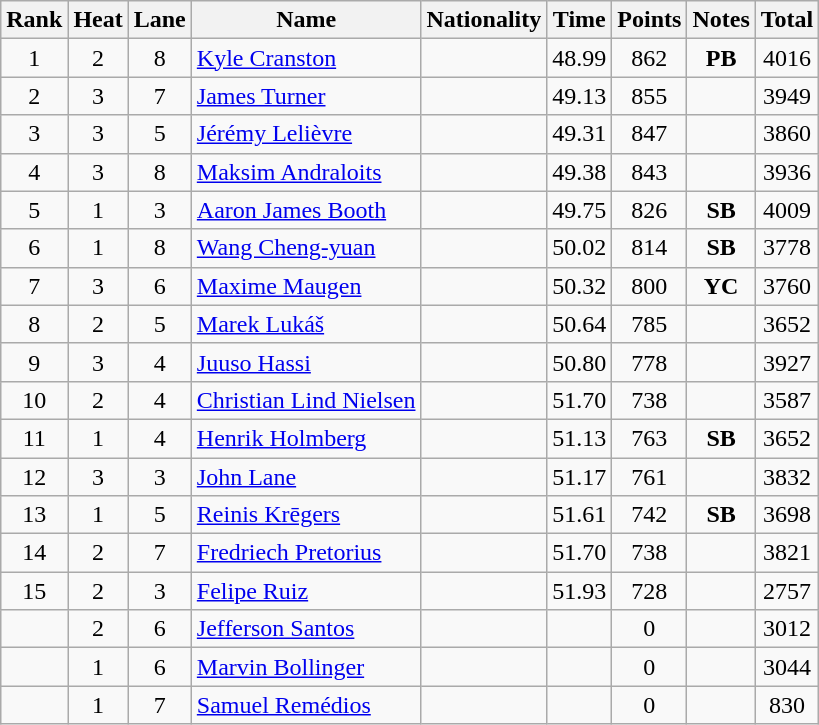<table class="wikitable sortable" style="text-align:center">
<tr>
<th>Rank</th>
<th>Heat</th>
<th>Lane</th>
<th>Name</th>
<th>Nationality</th>
<th>Time</th>
<th>Points</th>
<th>Notes</th>
<th>Total</th>
</tr>
<tr>
<td>1</td>
<td>2</td>
<td>8</td>
<td align="left"><a href='#'>Kyle Cranston</a></td>
<td align="left"></td>
<td>48.99</td>
<td>862</td>
<td><strong>PB</strong></td>
<td>4016</td>
</tr>
<tr>
<td>2</td>
<td>3</td>
<td>7</td>
<td align="left"><a href='#'>James Turner</a></td>
<td align="left"></td>
<td>49.13</td>
<td>855</td>
<td></td>
<td>3949</td>
</tr>
<tr>
<td>3</td>
<td>3</td>
<td>5</td>
<td align="left"><a href='#'>Jérémy Lelièvre</a></td>
<td align="left"></td>
<td>49.31</td>
<td>847</td>
<td></td>
<td>3860</td>
</tr>
<tr>
<td>4</td>
<td>3</td>
<td>8</td>
<td align="left"><a href='#'>Maksim Andraloits</a></td>
<td align="left"></td>
<td>49.38</td>
<td>843</td>
<td></td>
<td>3936</td>
</tr>
<tr>
<td>5</td>
<td>1</td>
<td>3</td>
<td align="left"><a href='#'>Aaron James Booth</a></td>
<td align="left"></td>
<td>49.75</td>
<td>826</td>
<td><strong>SB</strong></td>
<td>4009</td>
</tr>
<tr>
<td>6</td>
<td>1</td>
<td>8</td>
<td align="left"><a href='#'>Wang Cheng-yuan</a></td>
<td align="left"></td>
<td>50.02</td>
<td>814</td>
<td><strong>SB</strong></td>
<td>3778</td>
</tr>
<tr>
<td>7</td>
<td>3</td>
<td>6</td>
<td align="left"><a href='#'>Maxime Maugen</a></td>
<td align="left"></td>
<td>50.32</td>
<td>800</td>
<td><strong>YC</strong></td>
<td>3760</td>
</tr>
<tr>
<td>8</td>
<td>2</td>
<td>5</td>
<td align="left"><a href='#'>Marek Lukáš</a></td>
<td align="left"></td>
<td>50.64</td>
<td>785</td>
<td></td>
<td>3652</td>
</tr>
<tr>
<td>9</td>
<td>3</td>
<td>4</td>
<td align="left"><a href='#'>Juuso Hassi</a></td>
<td align="left"></td>
<td>50.80</td>
<td>778</td>
<td></td>
<td>3927</td>
</tr>
<tr>
<td>10</td>
<td>2</td>
<td>4</td>
<td align="left"><a href='#'>Christian Lind Nielsen</a></td>
<td align="left"></td>
<td>51.70</td>
<td>738</td>
<td></td>
<td>3587</td>
</tr>
<tr>
<td>11</td>
<td>1</td>
<td>4</td>
<td align="left"><a href='#'>Henrik Holmberg</a></td>
<td align="left"></td>
<td>51.13</td>
<td>763</td>
<td><strong>SB</strong></td>
<td>3652</td>
</tr>
<tr>
<td>12</td>
<td>3</td>
<td>3</td>
<td align="left"><a href='#'>John Lane</a></td>
<td align="left"></td>
<td>51.17</td>
<td>761</td>
<td></td>
<td>3832</td>
</tr>
<tr>
<td>13</td>
<td>1</td>
<td>5</td>
<td align="left"><a href='#'>Reinis Krēgers</a></td>
<td align="left"></td>
<td>51.61</td>
<td>742</td>
<td><strong>SB</strong></td>
<td>3698</td>
</tr>
<tr>
<td>14</td>
<td>2</td>
<td>7</td>
<td align="left"><a href='#'>Fredriech Pretorius</a></td>
<td align="left"></td>
<td>51.70</td>
<td>738</td>
<td></td>
<td>3821</td>
</tr>
<tr>
<td>15</td>
<td>2</td>
<td>3</td>
<td align="left"><a href='#'>Felipe Ruiz</a></td>
<td align="left"></td>
<td>51.93</td>
<td>728</td>
<td></td>
<td>2757</td>
</tr>
<tr>
<td></td>
<td>2</td>
<td>6</td>
<td align="left"><a href='#'>Jefferson Santos</a></td>
<td align="left"></td>
<td></td>
<td>0</td>
<td></td>
<td>3012</td>
</tr>
<tr>
<td></td>
<td>1</td>
<td>6</td>
<td align="left"><a href='#'>Marvin Bollinger</a></td>
<td align="left"></td>
<td></td>
<td>0</td>
<td></td>
<td>3044</td>
</tr>
<tr>
<td></td>
<td>1</td>
<td>7</td>
<td align="left"><a href='#'>Samuel Remédios</a></td>
<td align="left"></td>
<td></td>
<td>0</td>
<td></td>
<td>830</td>
</tr>
</table>
